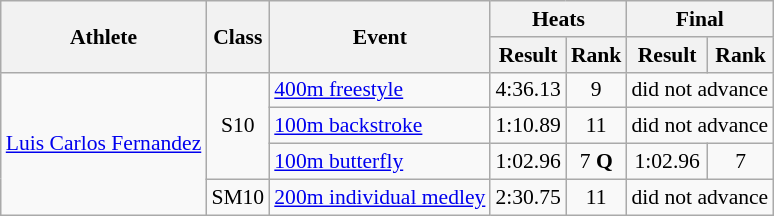<table class=wikitable style="font-size:90%">
<tr>
<th rowspan="2">Athlete</th>
<th rowspan="2">Class</th>
<th rowspan="2">Event</th>
<th colspan="2">Heats</th>
<th colspan="2">Final</th>
</tr>
<tr>
<th>Result</th>
<th>Rank</th>
<th>Result</th>
<th>Rank</th>
</tr>
<tr>
<td rowspan="4"><a href='#'>Luis Carlos Fernandez</a></td>
<td rowspan="3" style="text-align:center;">S10</td>
<td><a href='#'>400m freestyle</a></td>
<td style="text-align:center;">4:36.13</td>
<td style="text-align:center;">9</td>
<td style="text-align:center;" colspan="2">did not advance</td>
</tr>
<tr>
<td><a href='#'>100m backstroke</a></td>
<td style="text-align:center;">1:10.89</td>
<td style="text-align:center;">11</td>
<td style="text-align:center;" colspan="2">did not advance</td>
</tr>
<tr>
<td><a href='#'>100m butterfly</a></td>
<td style="text-align:center;">1:02.96</td>
<td style="text-align:center;">7 <strong>Q</strong></td>
<td style="text-align:center;">1:02.96</td>
<td style="text-align:center;">7</td>
</tr>
<tr>
<td style="text-align:center;">SM10</td>
<td><a href='#'>200m individual medley</a></td>
<td style="text-align:center;">2:30.75</td>
<td style="text-align:center;">11</td>
<td style="text-align:center;" colspan="2">did not advance</td>
</tr>
</table>
